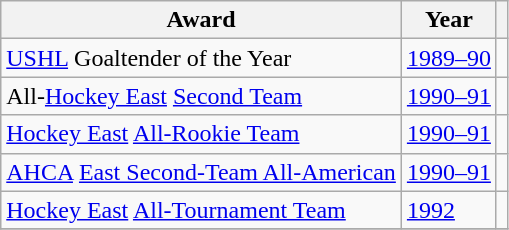<table class="wikitable">
<tr>
<th>Award</th>
<th>Year</th>
<th></th>
</tr>
<tr>
<td><a href='#'>USHL</a> Goaltender of the Year</td>
<td><a href='#'>1989–90</a></td>
<td></td>
</tr>
<tr>
<td>All-<a href='#'>Hockey East</a> <a href='#'>Second Team</a></td>
<td><a href='#'>1990–91</a></td>
<td></td>
</tr>
<tr>
<td><a href='#'>Hockey East</a> <a href='#'>All-Rookie Team</a></td>
<td><a href='#'>1990–91</a></td>
<td></td>
</tr>
<tr>
<td><a href='#'>AHCA</a> <a href='#'>East Second-Team All-American</a></td>
<td><a href='#'>1990–91</a></td>
<td></td>
</tr>
<tr>
<td><a href='#'>Hockey East</a> <a href='#'>All-Tournament Team</a></td>
<td><a href='#'>1992</a></td>
<td></td>
</tr>
<tr>
</tr>
</table>
